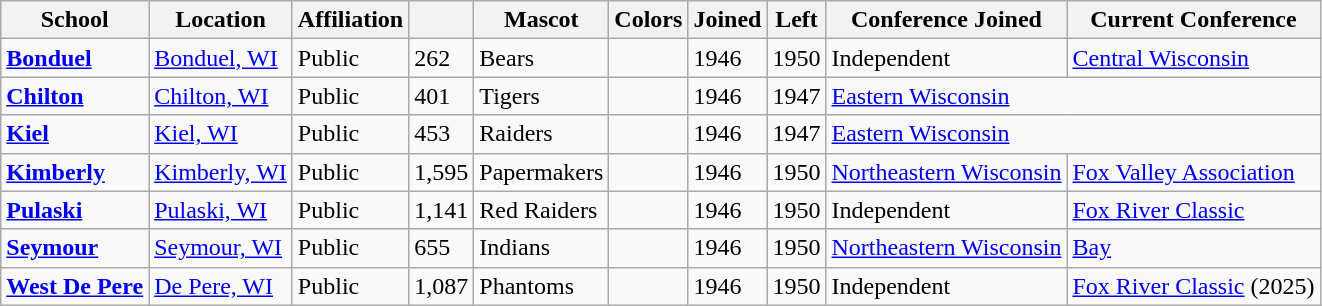<table class="wikitable sortable">
<tr>
<th>School</th>
<th>Location</th>
<th>Affiliation</th>
<th></th>
<th>Mascot</th>
<th>Colors</th>
<th>Joined</th>
<th>Left</th>
<th>Conference Joined</th>
<th>Current Conference</th>
</tr>
<tr>
<td><a href='#'><strong>Bonduel</strong></a></td>
<td><a href='#'>Bonduel, WI</a></td>
<td>Public</td>
<td>262</td>
<td>Bears</td>
<td> </td>
<td>1946</td>
<td>1950</td>
<td>Independent</td>
<td><a href='#'>Central Wisconsin</a></td>
</tr>
<tr>
<td><a href='#'><strong>Chilton</strong></a></td>
<td><a href='#'>Chilton, WI</a></td>
<td>Public</td>
<td>401</td>
<td>Tigers</td>
<td> </td>
<td>1946</td>
<td>1947</td>
<td colspan="2"><a href='#'>Eastern Wisconsin</a></td>
</tr>
<tr>
<td><a href='#'><strong>Kiel</strong></a></td>
<td><a href='#'>Kiel, WI</a></td>
<td>Public</td>
<td>453</td>
<td>Raiders</td>
<td> </td>
<td>1946</td>
<td>1947</td>
<td colspan="2"><a href='#'>Eastern Wisconsin</a></td>
</tr>
<tr>
<td><a href='#'><strong>Kimberly</strong></a></td>
<td><a href='#'>Kimberly, WI</a></td>
<td>Public</td>
<td>1,595</td>
<td>Papermakers</td>
<td> </td>
<td>1946</td>
<td>1950</td>
<td><a href='#'>Northeastern Wisconsin</a></td>
<td><a href='#'>Fox Valley Association</a></td>
</tr>
<tr>
<td><a href='#'><strong>Pulaski</strong></a></td>
<td><a href='#'>Pulaski, WI</a></td>
<td>Public</td>
<td>1,141</td>
<td>Red Raiders</td>
<td> </td>
<td>1946</td>
<td>1950</td>
<td>Independent</td>
<td><a href='#'>Fox River Classic</a></td>
</tr>
<tr>
<td><a href='#'><strong>Seymour</strong></a></td>
<td><a href='#'>Seymour, WI</a></td>
<td>Public</td>
<td>655</td>
<td>Indians</td>
<td> </td>
<td>1946</td>
<td>1950</td>
<td><a href='#'>Northeastern Wisconsin</a></td>
<td><a href='#'>Bay</a></td>
</tr>
<tr>
<td><a href='#'><strong>West De Pere</strong></a></td>
<td><a href='#'>De Pere, WI</a></td>
<td>Public</td>
<td>1,087</td>
<td>Phantoms</td>
<td> </td>
<td>1946</td>
<td>1950</td>
<td>Independent</td>
<td><a href='#'>Fox River Classic</a> (2025)</td>
</tr>
</table>
